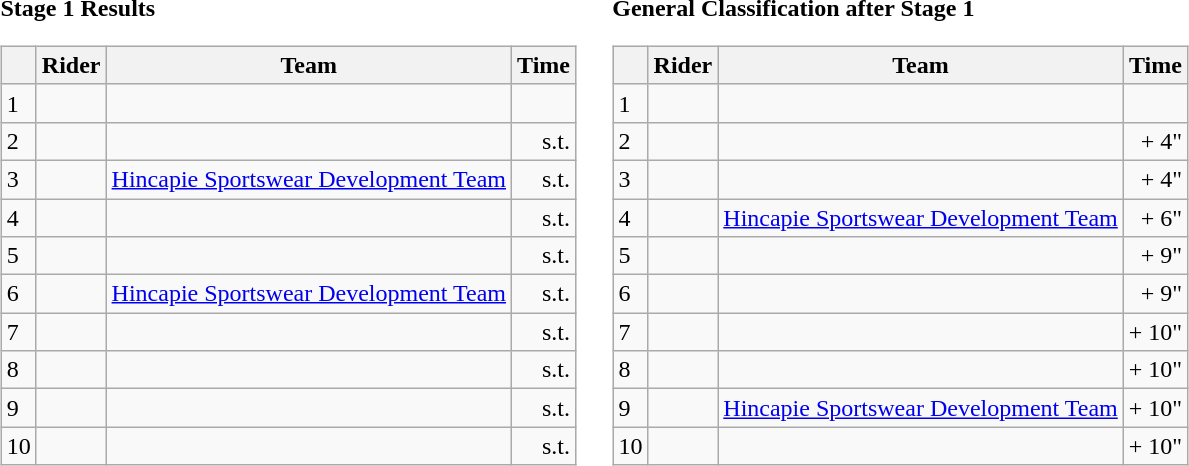<table>
<tr>
<td><strong>Stage 1 Results</strong><br><table class="wikitable">
<tr>
<th></th>
<th>Rider</th>
<th>Team</th>
<th>Time</th>
</tr>
<tr>
<td>1</td>
<td></td>
<td></td>
<td style="text-align:right;"></td>
</tr>
<tr>
<td>2</td>
<td></td>
<td></td>
<td style="text-align:right;">s.t.</td>
</tr>
<tr>
<td>3</td>
<td></td>
<td><a href='#'>Hincapie Sportswear Development Team</a></td>
<td style="text-align:right;">s.t.</td>
</tr>
<tr>
<td>4</td>
<td></td>
<td></td>
<td style="text-align:right;">s.t.</td>
</tr>
<tr>
<td>5</td>
<td></td>
<td></td>
<td style="text-align:right;">s.t.</td>
</tr>
<tr>
<td>6</td>
<td></td>
<td><a href='#'>Hincapie Sportswear Development Team</a></td>
<td style="text-align:right;">s.t.</td>
</tr>
<tr>
<td>7</td>
<td></td>
<td></td>
<td style="text-align:right;">s.t.</td>
</tr>
<tr>
<td>8</td>
<td></td>
<td></td>
<td style="text-align:right;">s.t.</td>
</tr>
<tr>
<td>9</td>
<td></td>
<td></td>
<td style="text-align:right;">s.t.</td>
</tr>
<tr>
<td>10</td>
<td></td>
<td></td>
<td style="text-align:right;">s.t.</td>
</tr>
</table>
</td>
<td></td>
<td><strong>General Classification after Stage 1</strong><br><table class="wikitable">
<tr>
<th></th>
<th>Rider</th>
<th>Team</th>
<th>Time</th>
</tr>
<tr>
<td>1</td>
<td> </td>
<td></td>
<td style="text-align:right;"></td>
</tr>
<tr>
<td>2</td>
<td></td>
<td></td>
<td style="text-align:right;">+ 4"</td>
</tr>
<tr>
<td>3</td>
<td> </td>
<td></td>
<td style="text-align:right;">+ 4"</td>
</tr>
<tr>
<td>4</td>
<td> </td>
<td><a href='#'>Hincapie Sportswear Development Team</a></td>
<td style="text-align:right;">+ 6"</td>
</tr>
<tr>
<td>5</td>
<td></td>
<td></td>
<td style="text-align:right;">+ 9"</td>
</tr>
<tr>
<td>6</td>
<td></td>
<td></td>
<td style="text-align:right;">+ 9"</td>
</tr>
<tr>
<td>7</td>
<td></td>
<td></td>
<td style="text-align:right;">+ 10"</td>
</tr>
<tr>
<td>8</td>
<td></td>
<td></td>
<td style="text-align:right;">+ 10"</td>
</tr>
<tr>
<td>9</td>
<td></td>
<td><a href='#'>Hincapie Sportswear Development Team</a></td>
<td style="text-align:right;">+ 10"</td>
</tr>
<tr>
<td>10</td>
<td></td>
<td></td>
<td style="text-align:right;">+ 10"</td>
</tr>
</table>
</td>
</tr>
</table>
